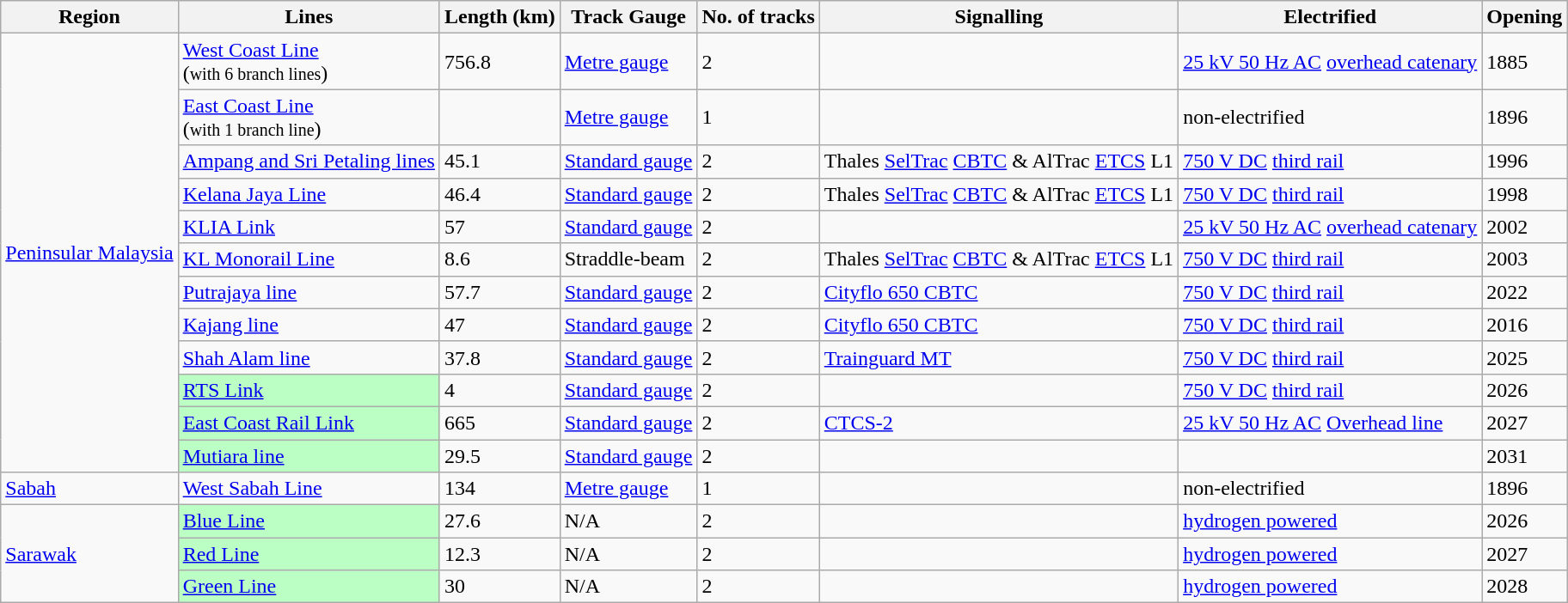<table class="sortable wikitable" style="text-align:left;" style="font-size: 85%">
<tr>
<th>Region</th>
<th>Lines</th>
<th>Length (km)</th>
<th>Track Gauge</th>
<th>No. of tracks</th>
<th>Signalling</th>
<th>Electrified</th>
<th>Opening</th>
</tr>
<tr>
<td rowspan="12"><a href='#'>Peninsular Malaysia</a></td>
<td><a href='#'>West Coast Line</a> <br>(<small>with 6 branch lines</small>)</td>
<td>756.8</td>
<td><a href='#'>Metre gauge</a></td>
<td>2</td>
<td></td>
<td><a href='#'>25 kV 50 Hz AC</a> <a href='#'>overhead catenary</a></td>
<td>1885</td>
</tr>
<tr>
<td><a href='#'>East Coast Line</a> <br>(<small>with 1 branch line</small>)</td>
<td></td>
<td><a href='#'>Metre gauge</a></td>
<td>1</td>
<td></td>
<td>non-electrified</td>
<td>1896</td>
</tr>
<tr>
<td><a href='#'>Ampang and Sri Petaling lines</a></td>
<td>45.1</td>
<td><a href='#'>Standard gauge</a></td>
<td>2</td>
<td>Thales <a href='#'>SelTrac</a> <a href='#'>CBTC</a> & AlTrac <a href='#'>ETCS</a> L1</td>
<td><a href='#'>750 V DC</a> <a href='#'>third rail</a></td>
<td>1996</td>
</tr>
<tr>
<td><a href='#'>Kelana Jaya Line</a></td>
<td>46.4</td>
<td><a href='#'>Standard gauge</a></td>
<td>2</td>
<td>Thales <a href='#'>SelTrac</a> <a href='#'>CBTC</a> & AlTrac <a href='#'>ETCS</a> L1</td>
<td><a href='#'>750 V DC</a> <a href='#'>third rail</a></td>
<td>1998</td>
</tr>
<tr>
<td><a href='#'>KLIA Link</a></td>
<td>57</td>
<td><a href='#'>Standard gauge</a></td>
<td>2</td>
<td></td>
<td><a href='#'>25 kV 50 Hz AC</a> <a href='#'>overhead catenary</a></td>
<td>2002</td>
</tr>
<tr>
<td><a href='#'>KL Monorail Line</a></td>
<td>8.6</td>
<td>Straddle-beam</td>
<td>2</td>
<td>Thales <a href='#'>SelTrac</a> <a href='#'>CBTC</a> & AlTrac <a href='#'>ETCS</a> L1</td>
<td><a href='#'>750 V DC</a> <a href='#'>third rail</a></td>
<td>2003</td>
</tr>
<tr>
<td><a href='#'>Putrajaya line</a></td>
<td>57.7</td>
<td><a href='#'>Standard gauge</a></td>
<td>2</td>
<td><a href='#'>Cityflo 650 CBTC</a></td>
<td><a href='#'>750 V DC</a> <a href='#'>third rail</a></td>
<td>2022</td>
</tr>
<tr>
<td><a href='#'>Kajang line</a></td>
<td>47</td>
<td><a href='#'>Standard gauge</a></td>
<td>2</td>
<td><a href='#'>Cityflo 650 CBTC</a></td>
<td><a href='#'>750 V DC</a> <a href='#'>third rail</a></td>
<td>2016</td>
</tr>
<tr>
<td><a href='#'>Shah Alam line</a></td>
<td>37.8</td>
<td><a href='#'>Standard gauge</a></td>
<td>2</td>
<td><a href='#'>Trainguard MT</a></td>
<td><a href='#'>750 V DC</a> <a href='#'>third rail</a></td>
<td>2025</td>
</tr>
<tr>
<td style="background:#BCFFC5;"><a href='#'>RTS Link</a></td>
<td>4</td>
<td><a href='#'>Standard gauge</a></td>
<td>2</td>
<td></td>
<td><a href='#'>750 V DC</a> <a href='#'>third rail</a></td>
<td>2026</td>
</tr>
<tr>
<td style="background:#BCFFC5;"><a href='#'>East Coast Rail Link</a></td>
<td>665</td>
<td><a href='#'>Standard gauge</a></td>
<td>2</td>
<td><a href='#'>CTCS-2</a></td>
<td><a href='#'>25 kV 50 Hz AC</a> <a href='#'>Overhead line</a></td>
<td>2027</td>
</tr>
<tr>
<td style="background:#BCFFC5;"><a href='#'>Mutiara line</a></td>
<td>29.5</td>
<td><a href='#'>Standard gauge</a></td>
<td>2</td>
<td></td>
<td></td>
<td>2031</td>
</tr>
<tr>
<td><a href='#'>Sabah</a></td>
<td><a href='#'>West Sabah Line</a></td>
<td>134</td>
<td><a href='#'>Metre gauge</a></td>
<td>1</td>
<td></td>
<td>non-electrified</td>
<td>1896</td>
</tr>
<tr>
<td rowspan="4"><a href='#'>Sarawak</a></td>
<td style="background:#BCFFC5;"><a href='#'>Blue Line</a></td>
<td>27.6</td>
<td>N/A</td>
<td>2</td>
<td></td>
<td><a href='#'>hydrogen powered</a></td>
<td>2026</td>
</tr>
<tr>
<td style="background:#BCFFC5;"><a href='#'>Red Line</a></td>
<td>12.3</td>
<td>N/A</td>
<td>2</td>
<td></td>
<td><a href='#'>hydrogen powered</a></td>
<td>2027</td>
</tr>
<tr>
<td style="background:#BCFFC5;"><a href='#'>Green Line</a></td>
<td>30</td>
<td>N/A</td>
<td>2</td>
<td></td>
<td><a href='#'>hydrogen powered</a></td>
<td>2028</td>
</tr>
</table>
